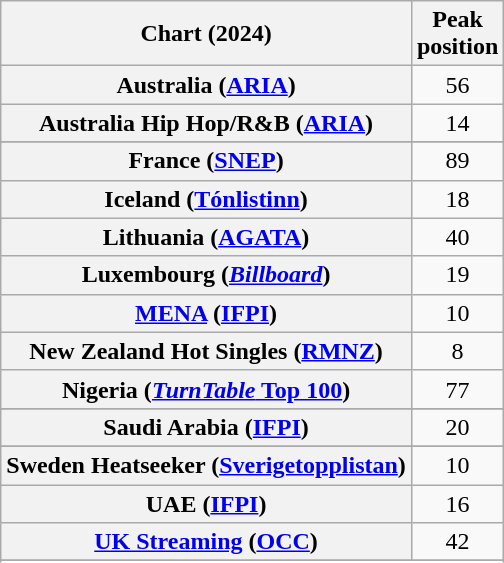<table class="wikitable sortable plainrowheaders" style="text-align:center">
<tr>
<th scope="col">Chart (2024)</th>
<th scope="col">Peak<br>position</th>
</tr>
<tr>
<th scope="row">Australia (<a href='#'>ARIA</a>)</th>
<td>56</td>
</tr>
<tr>
<th scope="row">Australia Hip Hop/R&B (<a href='#'>ARIA</a>)</th>
<td>14</td>
</tr>
<tr>
</tr>
<tr>
</tr>
<tr>
<th scope="row">France (<a href='#'>SNEP</a>)</th>
<td>89</td>
</tr>
<tr>
<th scope="row">Iceland (<a href='#'>Tónlistinn</a>)</th>
<td>18</td>
</tr>
<tr>
<th scope="row">Lithuania (<a href='#'>AGATA</a>)</th>
<td>40</td>
</tr>
<tr>
<th scope="row">Luxembourg (<em><a href='#'>Billboard</a></em>)</th>
<td>19</td>
</tr>
<tr>
<th scope="row"><a href='#'>MENA</a> (<a href='#'>IFPI</a>)</th>
<td>10</td>
</tr>
<tr>
<th scope="row">New Zealand Hot Singles (<a href='#'>RMNZ</a>)</th>
<td>8</td>
</tr>
<tr>
<th scope="row">Nigeria (<a href='#'><em>TurnTable</em> Top 100</a>)</th>
<td>77</td>
</tr>
<tr>
</tr>
<tr>
<th scope="row">Saudi Arabia (<a href='#'>IFPI</a>)</th>
<td>20</td>
</tr>
<tr>
</tr>
<tr>
</tr>
<tr>
<th scope="row">Sweden Heatseeker (<a href='#'>Sverigetopplistan</a>)</th>
<td>10</td>
</tr>
<tr>
<th scope="row">UAE (<a href='#'>IFPI</a>)</th>
<td>16</td>
</tr>
<tr>
<th scope="row"><a href='#'>UK Streaming</a> (<a href='#'>OCC</a>)</th>
<td>42</td>
</tr>
<tr>
</tr>
<tr>
</tr>
</table>
